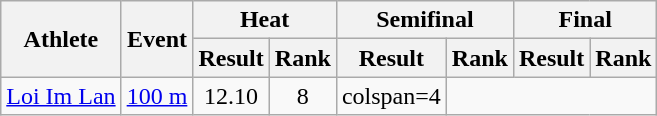<table class="wikitable">
<tr>
<th rowspan="2">Athlete</th>
<th rowspan="2">Event</th>
<th colspan="2">Heat</th>
<th colspan="2">Semifinal</th>
<th colspan="2">Final</th>
</tr>
<tr>
<th>Result</th>
<th>Rank</th>
<th>Result</th>
<th>Rank</th>
<th>Result</th>
<th>Rank</th>
</tr>
<tr style=text-align:center>
<td style=text-align:left><a href='#'>Loi Im Lan</a></td>
<td style=text-align:left><a href='#'>100 m</a></td>
<td>12.10</td>
<td>8</td>
<td>colspan=4 </td>
</tr>
</table>
